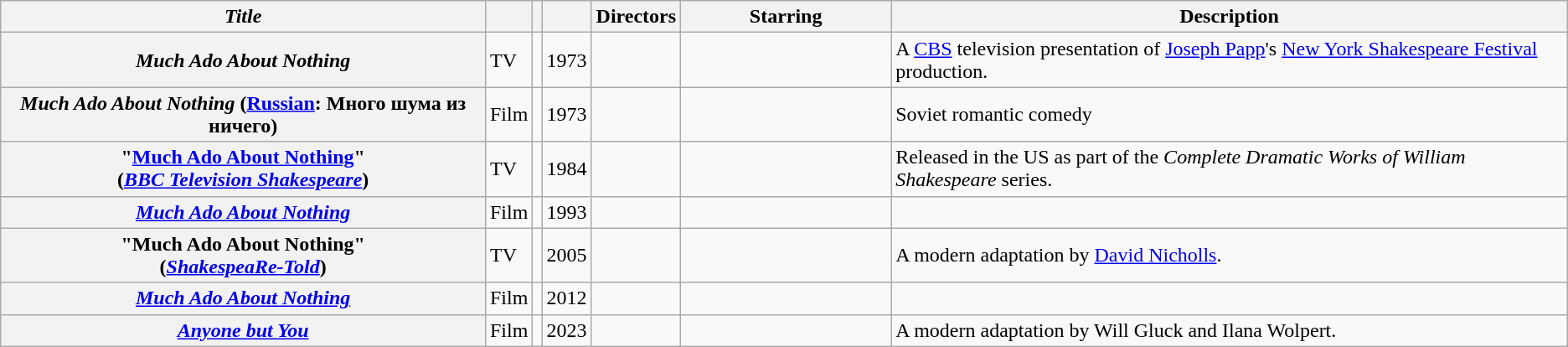<table class="wikitable sortable">
<tr>
<th scope="col"><em>Title</em></th>
<th scope="col"></th>
<th scope="col"></th>
<th scope="col"></th>
<th scope="col" class="unsortable">Directors</th>
<th scope="col" class="unsortable" style="min-width: 10em">Starring</th>
<th scope="col" class="unsortable" style="min-width: 15em">Description</th>
</tr>
<tr>
<th scope="row" style="white-space: nowrap"><em>Much Ado About Nothing</em></th>
<td>TV</td>
<td></td>
<td>1973</td>
<td></td>
<td></td>
<td>A <a href='#'>CBS</a> television presentation of <a href='#'>Joseph Papp</a>'s <a href='#'>New York Shakespeare Festival</a> production.</td>
</tr>
<tr>
<th><em>Much Ado About Nothing</em> (<a href='#'>Russian</a>: Много шума из ничего)</th>
<td>Film</td>
<td></td>
<td>1973</td>
<td></td>
<td></td>
<td>Soviet romantic comedy</td>
</tr>
<tr>
<th scope="row" style="white-space: nowrap">"<a href='#'>Much Ado About Nothing</a>"<br>(<em><a href='#'>BBC Television Shakespeare</a></em>)</th>
<td>TV</td>
<td></td>
<td>1984</td>
<td></td>
<td></td>
<td>Released in the US as part of the <em>Complete Dramatic Works of William Shakespeare</em> series.</td>
</tr>
<tr>
<th scope="row" style="white-space: nowrap"><em><a href='#'>Much Ado About Nothing</a></em></th>
<td>Film</td>
<td></td>
<td>1993</td>
<td></td>
<td></td>
<td></td>
</tr>
<tr>
<th scope="row" style="white-space: nowrap">"Much Ado About Nothing"<br>(<em><a href='#'>ShakespeaRe-Told</a></em>)</th>
<td>TV</td>
<td></td>
<td>2005</td>
<td></td>
<td></td>
<td>A modern adaptation by <a href='#'>David Nicholls</a>.</td>
</tr>
<tr>
<th scope="row" style="white-space: nowrap"><em><a href='#'>Much Ado About Nothing</a></em></th>
<td>Film</td>
<td></td>
<td>2012</td>
<td></td>
<td></td>
<td></td>
</tr>
<tr>
<th><em><a href='#'>Anyone but You</a></em></th>
<td>Film</td>
<td></td>
<td>2023</td>
<td></td>
<td></td>
<td>A modern adaptation by Will Gluck and Ilana Wolpert.</td>
</tr>
</table>
